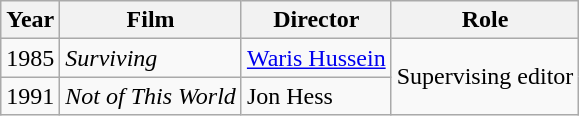<table class="wikitable">
<tr>
<th>Year</th>
<th>Film</th>
<th>Director</th>
<th>Role</th>
</tr>
<tr>
<td>1985</td>
<td><em>Surviving</em></td>
<td><a href='#'>Waris Hussein</a></td>
<td rowspan=2>Supervising editor</td>
</tr>
<tr>
<td>1991</td>
<td><em>Not of This World</em></td>
<td>Jon Hess</td>
</tr>
</table>
